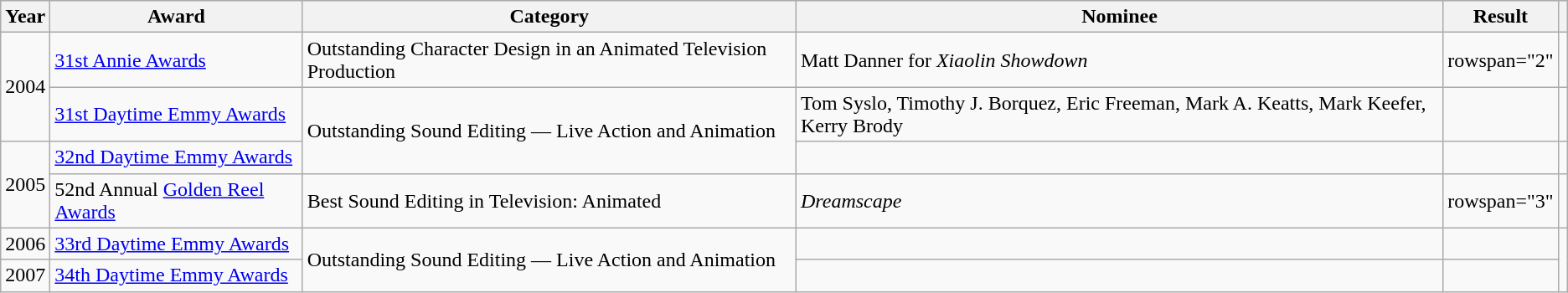<table class="wikitable sortable">
<tr>
<th>Year</th>
<th>Award</th>
<th>Category</th>
<th>Nominee</th>
<th>Result</th>
<th></th>
</tr>
<tr>
<td rowspan="2">2004</td>
<td><a href='#'>31st Annie Awards</a></td>
<td>Outstanding Character Design in an Animated Television Production</td>
<td>Matt Danner for <em>Xiaolin Showdown</em></td>
<td>rowspan="2" </td>
<td align=center></td>
</tr>
<tr>
<td><a href='#'>31st Daytime Emmy Awards</a></td>
<td rowspan="2">Outstanding Sound Editing — Live Action and Animation</td>
<td>Tom Syslo, Timothy J. Borquez, Eric Freeman, Mark A. Keatts, Mark Keefer, Kerry Brody</td>
<td align=center></td>
</tr>
<tr>
<td rowspan="2">2005</td>
<td><a href='#'>32nd Daytime Emmy Awards</a></td>
<td></td>
<td></td>
<td align=center></td>
</tr>
<tr>
<td>52nd Annual <a href='#'>Golden Reel Awards</a></td>
<td>Best Sound Editing in Television: Animated</td>
<td><em>Dreamscape</em></td>
<td>rowspan="3" </td>
<td align=center></td>
</tr>
<tr>
<td>2006</td>
<td><a href='#'>33rd Daytime Emmy Awards</a></td>
<td rowspan="2">Outstanding Sound Editing — Live Action and Animation</td>
<td></td>
<td align=center></td>
</tr>
<tr>
<td>2007</td>
<td><a href='#'>34th Daytime Emmy Awards</a></td>
<td></td>
<td align=center></td>
</tr>
</table>
